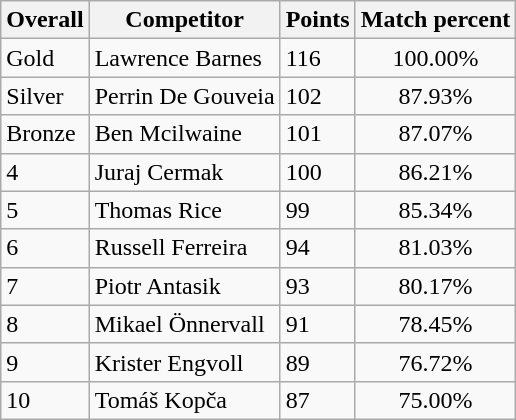<table class="wikitable sortable" style="text-align: left;">
<tr>
<th>Overall</th>
<th>Competitor</th>
<th>Points</th>
<th colspan="2">Match percent</th>
</tr>
<tr>
<td> Gold</td>
<td> Lawrence Barnes</td>
<td>116</td>
<td colspan="2" style="text-align: center;">100.00%</td>
</tr>
<tr>
<td> Silver</td>
<td> Perrin De Gouveia</td>
<td>102</td>
<td colspan="2" style="text-align: center;">87.93%</td>
</tr>
<tr>
<td> Bronze</td>
<td> Ben Mcilwaine</td>
<td>101</td>
<td colspan="2" style="text-align: center;">87.07%</td>
</tr>
<tr>
<td>4</td>
<td> Juraj Cermak</td>
<td>100</td>
<td colspan="2" style="text-align: center;">86.21%</td>
</tr>
<tr>
<td>5</td>
<td> Thomas Rice</td>
<td>99</td>
<td colspan="2" style="text-align: center;">85.34%</td>
</tr>
<tr>
<td>6</td>
<td> Russell Ferreira</td>
<td>94</td>
<td colspan="2" style="text-align: center;">81.03%</td>
</tr>
<tr>
<td>7</td>
<td> Piotr Antasik</td>
<td>93</td>
<td colspan="2" style="text-align: center;">80.17%</td>
</tr>
<tr>
<td>8</td>
<td> Mikael Önnervall</td>
<td>91</td>
<td colspan="2" style="text-align: center;">78.45%</td>
</tr>
<tr>
<td>9</td>
<td> Krister Engvoll</td>
<td>89</td>
<td colspan="2" style="text-align: center;">76.72%</td>
</tr>
<tr>
<td>10</td>
<td> Tomáš Kopča</td>
<td>87</td>
<td colspan="2" style="text-align: center;">75.00%</td>
</tr>
</table>
